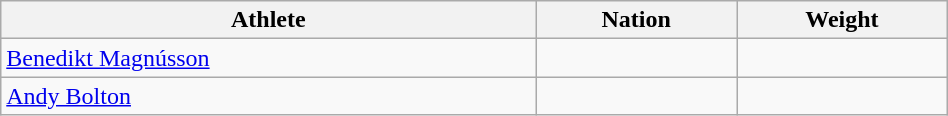<table class="wikitable sortable" style="text-align:center;width: 50%;">
<tr>
<th scope="col">Athlete</th>
<th scope="col">Nation</th>
<th scope="col">Weight</th>
</tr>
<tr>
<td align=left><a href='#'>Benedikt Magnússon</a></td>
<td align=left></td>
<td></td>
</tr>
<tr>
<td align=left><a href='#'>Andy Bolton</a></td>
<td align=left></td>
<td></td>
</tr>
</table>
